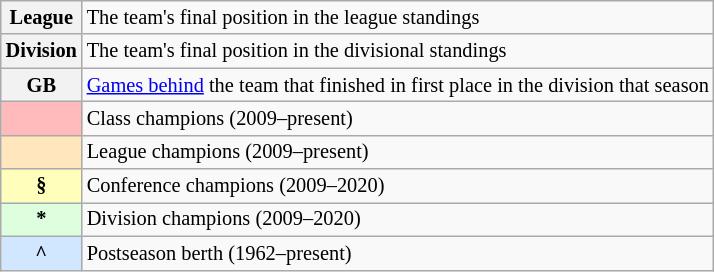<table class="wikitable plainrowheaders" style="font-size:85%">
<tr>
<th scope="row" style="text-align:center"><strong>League</strong></th>
<td>The team's final position in the league standings</td>
</tr>
<tr>
<th scope="row" style="text-align:center"><strong>Division</strong></th>
<td>The team's final position in the divisional standings</td>
</tr>
<tr>
<th scope="row" style="text-align:center"><strong>GB</strong></th>
<td><a href='#'>Games behind</a> the team that finished in first place in the division that season</td>
</tr>
<tr>
<th scope="row" style="text-align:center; background-color:#FFBBBB"></th>
<td>Class champions (2009–present)</td>
</tr>
<tr>
<th scope="row" style="text-align:center; background-color:#FFE6BD"></th>
<td>League champions (2009–present)</td>
</tr>
<tr>
<th scope="row" style="text-align:center; background-color:#FFFFBB">§</th>
<td>Conference champions (2009–2020)</td>
</tr>
<tr>
<th scope="row" style="text-align:center; background-color:#DDFFDD">*</th>
<td>Division champions (2009–2020)</td>
</tr>
<tr>
<th scope="row" style="text-align:center; background-color:#D0E7FF">^</th>
<td>Postseason berth (1962–present)</td>
</tr>
</table>
